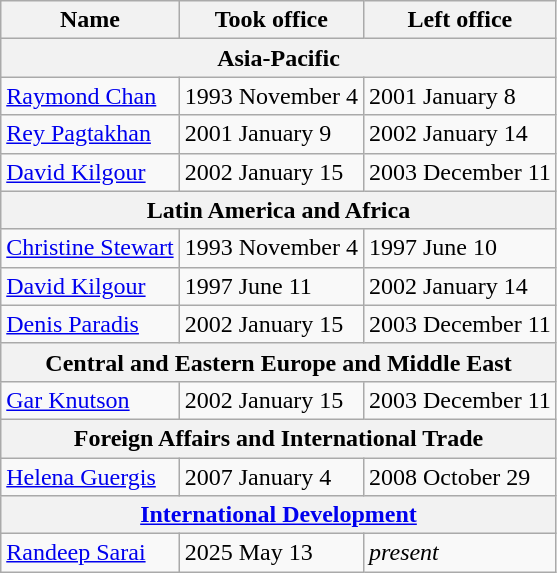<table class="wikitable">
<tr>
<th><strong>Name</strong></th>
<th><strong>Took office</strong></th>
<th><strong>Left office</strong></th>
</tr>
<tr>
<th colspan="3">Asia-Pacific</th>
</tr>
<tr>
<td><a href='#'>Raymond Chan</a></td>
<td>1993 November 4</td>
<td>2001 January 8</td>
</tr>
<tr>
<td><a href='#'>Rey Pagtakhan</a></td>
<td>2001 January 9</td>
<td>2002 January 14</td>
</tr>
<tr>
<td><a href='#'>David Kilgour</a></td>
<td>2002 January 15</td>
<td>2003 December 11</td>
</tr>
<tr>
<th colspan="3">Latin America and Africa</th>
</tr>
<tr>
<td><a href='#'>Christine Stewart</a></td>
<td>1993 November 4</td>
<td>1997 June 10</td>
</tr>
<tr>
<td><a href='#'>David Kilgour</a></td>
<td>1997 June 11</td>
<td>2002 January 14</td>
</tr>
<tr>
<td><a href='#'>Denis Paradis</a></td>
<td>2002 January 15</td>
<td>2003 December 11</td>
</tr>
<tr>
<th colspan="3">Central and Eastern Europe and Middle East</th>
</tr>
<tr>
<td><a href='#'>Gar Knutson</a></td>
<td>2002 January 15</td>
<td>2003 December 11</td>
</tr>
<tr>
<th colspan="3">Foreign Affairs and International Trade</th>
</tr>
<tr>
<td><a href='#'>Helena Guergis</a></td>
<td>2007 January 4</td>
<td>2008 October 29</td>
</tr>
<tr>
<th colspan="3"><a href='#'>International Development</a></th>
</tr>
<tr>
<td><a href='#'>Randeep Sarai</a></td>
<td>2025 May 13</td>
<td><em>present</em></td>
</tr>
</table>
